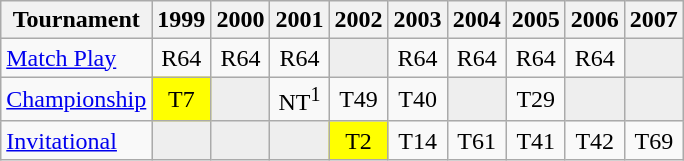<table class="wikitable" style="text-align:center;">
<tr>
<th>Tournament</th>
<th>1999</th>
<th>2000</th>
<th>2001</th>
<th>2002</th>
<th>2003</th>
<th>2004</th>
<th>2005</th>
<th>2006</th>
<th>2007</th>
</tr>
<tr>
<td align="left"><a href='#'>Match Play</a></td>
<td>R64</td>
<td>R64</td>
<td>R64</td>
<td style="background:#eeeeee;"></td>
<td>R64</td>
<td>R64</td>
<td>R64</td>
<td>R64</td>
<td style="background:#eeeeee;"></td>
</tr>
<tr>
<td align="left"><a href='#'>Championship</a></td>
<td style="background:yellow;">T7</td>
<td style="background:#eeeeee;"></td>
<td>NT<sup>1</sup></td>
<td>T49</td>
<td>T40</td>
<td style="background:#eeeeee;"></td>
<td>T29</td>
<td style="background:#eeeeee;"></td>
<td style="background:#eeeeee;"></td>
</tr>
<tr>
<td align="left"><a href='#'>Invitational</a></td>
<td style="background:#eeeeee;"></td>
<td style="background:#eeeeee;"></td>
<td style="background:#eeeeee;"></td>
<td style="background:yellow;">T2</td>
<td>T14</td>
<td>T61</td>
<td>T41</td>
<td>T42</td>
<td>T69</td>
</tr>
</table>
